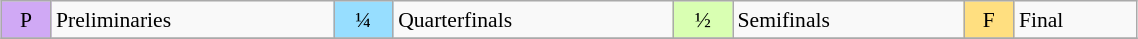<table class="wikitable" style="margin:0.5em auto; font-size:90%; line-height:1.25em;" width=60%;>
<tr>
<td style="background-color:#D0A9F5;text-align:center;">P</td>
<td>Preliminaries</td>
<td style="background-color:#97DEFF;text-align:center;">¼</td>
<td>Quarterfinals</td>
<td style="background-color:#D9FFB2;text-align:center;">½</td>
<td>Semifinals</td>
<td style="background-color:#FFDF80;text-align:center;">F</td>
<td>Final</td>
</tr>
<tr>
</tr>
</table>
